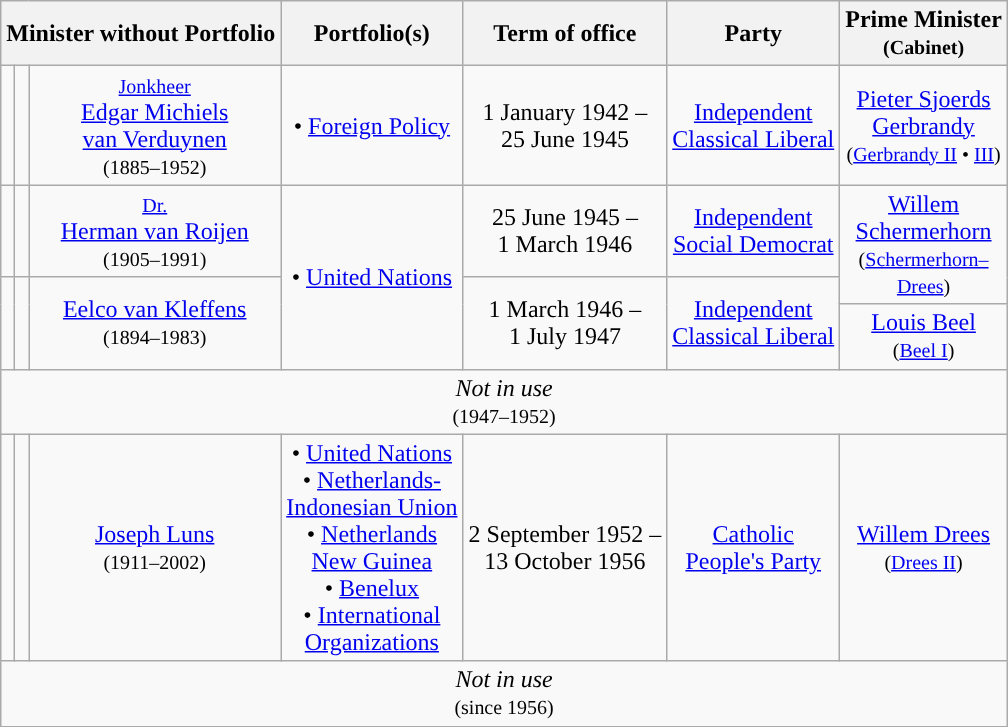<table class="wikitable" style="text-align:center">
<tr>
<th colspan=3>Minister without Portfolio</th>
<th>Portfolio(s)</th>
<th>Term of office</th>
<th>Party</th>
<th>Prime Minister <br> <small>(Cabinet)</small></th>
</tr>
<tr>
<td style="background:"></td>
<td></td>
<td><small><a href='#'>Jonkheer</a></small> <br> <a href='#'>Edgar Michiels <br> van Verduynen</a> <br> <small>(1885–1952)</small></td>
<td>• <a href='#'>Foreign Policy</a></td>
<td>1 January 1942 – <br> 25 June 1945</td>
<td><a href='#'>Independent</a> <br> <a href='#'>Classical Liberal</a></td>
<td><a href='#'>Pieter Sjoerds <br> Gerbrandy</a> <br> <small>(<a href='#'>Gerbrandy II</a> • <a href='#'>III</a>)</small> <br></td>
</tr>
<tr>
<td style="background:"></td>
<td></td>
<td><small><a href='#'>Dr.</a></small> <br> <a href='#'>Herman van Roijen</a> <br> <small>(1905–1991)</small></td>
<td rowspan=3>• <a href='#'>United Nations</a></td>
<td>25 June 1945 – <br> 1 March 1946 <br> </td>
<td><a href='#'>Independent</a> <br> <a href='#'>Social Democrat</a></td>
<td rowspan=2><a href='#'>Willem <br> Schermerhorn</a> <br> <small>(<a href='#'>Schermerhorn–<br>Drees</a>)</small> <br></td>
</tr>
<tr>
<td rowspan=2 style="background:"></td>
<td rowspan=2></td>
<td rowspan=2><a href='#'>Eelco van Kleffens</a> <br> <small>(1894–1983)</small></td>
<td rowspan=2>1 March 1946 – <br> 1 July 1947 <br> </td>
<td rowspan=2><a href='#'>Independent</a> <br> <a href='#'>Classical Liberal</a></td>
</tr>
<tr>
<td><a href='#'>Louis Beel</a> <br> <small>(<a href='#'>Beel I</a>)</small> <br></td>
</tr>
<tr>
<td colspan=7><em>Not in use</em> <br> <small>(1947–1952)</small></td>
</tr>
<tr>
<td style="background:"></td>
<td></td>
<td><a href='#'>Joseph Luns</a> <br> <small>(1911–2002)</small></td>
<td>• <a href='#'>United Nations</a> <br> • <a href='#'>Netherlands-<br>Indonesian Union</a> <br> • <a href='#'>Netherlands <br> New Guinea</a> <br> • <a href='#'>Benelux</a> <br> • <a href='#'>International <br> Organizations</a></td>
<td>2 September 1952 – <br> 13 October 1956</td>
<td><a href='#'>Catholic <br> People's Party</a></td>
<td><a href='#'>Willem Drees</a> <br> <small>(<a href='#'>Drees II</a>)</small> <br></td>
</tr>
<tr>
<td colspan=7><em>Not in use</em> <br> <small>(since 1956)</small></td>
</tr>
<tr>
</tr>
</table>
